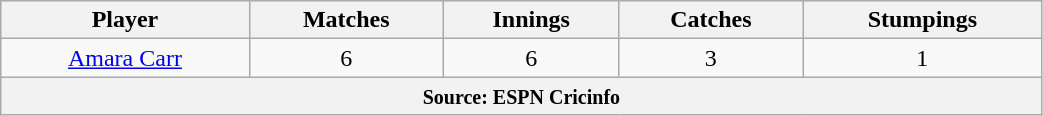<table class="wikitable" style="text-align:center; width:55%;">
<tr>
<th>Player</th>
<th>Matches</th>
<th>Innings</th>
<th>Catches</th>
<th>Stumpings</th>
</tr>
<tr>
<td><a href='#'>Amara Carr</a></td>
<td>6</td>
<td>6</td>
<td>3</td>
<td>1</td>
</tr>
<tr>
<th colspan="5"><small>Source: ESPN Cricinfo </small></th>
</tr>
</table>
